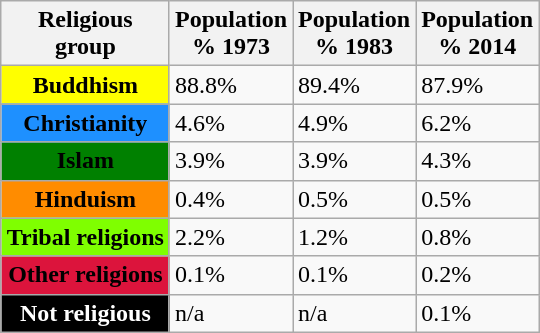<table class="wikitable sortable" style="margin:auto;">
<tr style="text-align: center;">
<th>Religious<br>group</th>
<th>Population <br>% <strong>1973</strong></th>
<th>Population <br>% <strong>1983</strong></th>
<th>Population <br>% <strong>2014</strong></th>
</tr>
<tr>
<th style="background:Yellow;">Buddhism</th>
<td>88.8%</td>
<td>89.4%</td>
<td>87.9%</td>
</tr>
<tr>
<th style="background:DodgerBlue;">Christianity</th>
<td>4.6%</td>
<td>4.9%</td>
<td>6.2%</td>
</tr>
<tr>
<th style="background:Green;">Islam</th>
<td>3.9%</td>
<td>3.9%</td>
<td>4.3%</td>
</tr>
<tr>
<th style="background:DarkOrange;">Hinduism</th>
<td>0.4%</td>
<td>0.5%</td>
<td>0.5%</td>
</tr>
<tr>
<th style="background:Chartreuse;">Tribal religions</th>
<td>2.2%</td>
<td>1.2%</td>
<td>0.8%</td>
</tr>
<tr>
<th style="background:Crimson;">Other religions</th>
<td>0.1%</td>
<td>0.1%</td>
<td>0.2%</td>
</tr>
<tr>
<th style="background:Black; color:white;">Not religious</th>
<td>n/a</td>
<td>n/a</td>
<td>0.1%</td>
</tr>
</table>
